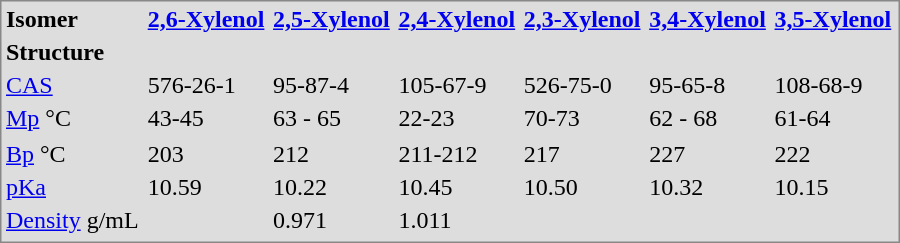<table align="center"  style="width:600px; background-color:#dddddd; border:#888888  1px solid;">
<tr>
<td><strong>Isomer</strong></td>
<td><strong><a href='#'>2,6-Xylenol</a></strong></td>
<td><strong><a href='#'>2,5-Xylenol</a></strong></td>
<td><strong><a href='#'>2,4-Xylenol</a></strong></td>
<td><strong><a href='#'>2,3-Xylenol</a></strong></td>
<td><strong><a href='#'>3,4-Xylenol</a></strong></td>
<td><strong><a href='#'>3,5-Xylenol</a></strong></td>
</tr>
<tr>
<td><strong>Structure</strong></td>
<td></td>
<td></td>
<td></td>
<td></td>
<td></td>
<td></td>
</tr>
<tr>
<td><a href='#'>CAS</a></td>
<td>576-26-1</td>
<td>95-87-4</td>
<td>105-67-9</td>
<td>526-75-0</td>
<td>95-65-8</td>
<td>108-68-9</td>
</tr>
<tr>
<td><a href='#'>Mp</a> °C</td>
<td>43-45</td>
<td>63 - 65</td>
<td>22-23</td>
<td>70-73</td>
<td>62 - 68</td>
<td>61-64</td>
</tr>
<tr>
</tr>
<tr>
<td><a href='#'>Bp</a> °C</td>
<td>203</td>
<td>212</td>
<td>211-212</td>
<td>217</td>
<td>227</td>
<td>222</td>
</tr>
<tr>
<td><a href='#'>pKa</a></td>
<td>10.59</td>
<td>10.22</td>
<td>10.45</td>
<td>10.50</td>
<td>10.32</td>
<td>10.15</td>
</tr>
<tr>
<td><a href='#'>Density</a> g/mL</td>
<td></td>
<td>0.971</td>
<td>1.011</td>
<td></td>
<td></td>
<td></td>
</tr>
<tr>
</tr>
</table>
